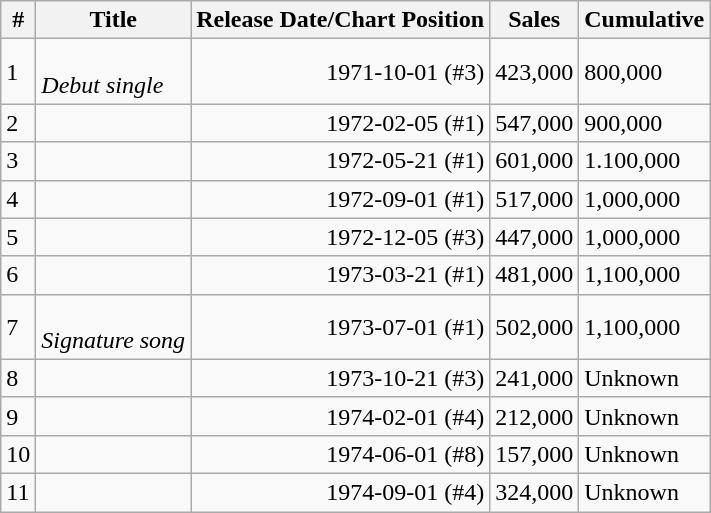<table class="wikitable">
<tr>
<th>#</th>
<th>Title</th>
<th>Release Date/Chart Position</th>
<th>Sales</th>
<th>Cumulative </th>
</tr>
<tr>
<td>1</td>
<td align="left"><br><em>Debut single</em></td>
<td align="right">1971-10-01 (#3)</td>
<td align="left">423,000</td>
<td align="left">800,000</td>
</tr>
<tr>
<td>2</td>
<td align="left"></td>
<td align="right">1972-02-05 (#1)</td>
<td align="left">547,000</td>
<td align="left">900,000</td>
</tr>
<tr>
<td>3</td>
<td align="left"></td>
<td align="right">1972-05-21 (#1)</td>
<td align="left">601,000</td>
<td align="left">1.100,000</td>
</tr>
<tr>
<td>4</td>
<td align="left"></td>
<td align="right">1972-09-01 (#1)</td>
<td align="left">517,000</td>
<td align="left">1,000,000</td>
</tr>
<tr>
<td>5</td>
<td align="left"></td>
<td align="right">1972-12-05 (#3)</td>
<td align="left">447,000</td>
<td align="left">1,000,000</td>
</tr>
<tr>
<td>6</td>
<td align="left"></td>
<td align="right">1973-03-21 (#1)</td>
<td align="left">481,000</td>
<td align="left">1,100,000</td>
</tr>
<tr>
<td>7</td>
<td align="left"><br><em>Signature song</em></td>
<td align="right">1973-07-01 (#1)</td>
<td align="left">502,000</td>
<td align="left">1,100,000</td>
</tr>
<tr>
<td>8</td>
<td align="left"></td>
<td align="right">1973-10-21 (#3)</td>
<td align="left">241,000</td>
<td align="left">Unknown</td>
</tr>
<tr>
<td>9</td>
<td align="left"><br></td>
<td align="right">1974-02-01 (#4)</td>
<td align="left">212,000</td>
<td align="left">Unknown</td>
</tr>
<tr>
<td>10</td>
<td align="left"></td>
<td align="right">1974-06-01 (#8)</td>
<td align="left">157,000</td>
<td align="left">Unknown</td>
</tr>
<tr>
<td>11</td>
<td align="left"></td>
<td align="right">1974-09-01 (#4)</td>
<td align="left">324,000</td>
<td align="left">Unknown</td>
</tr>
</table>
